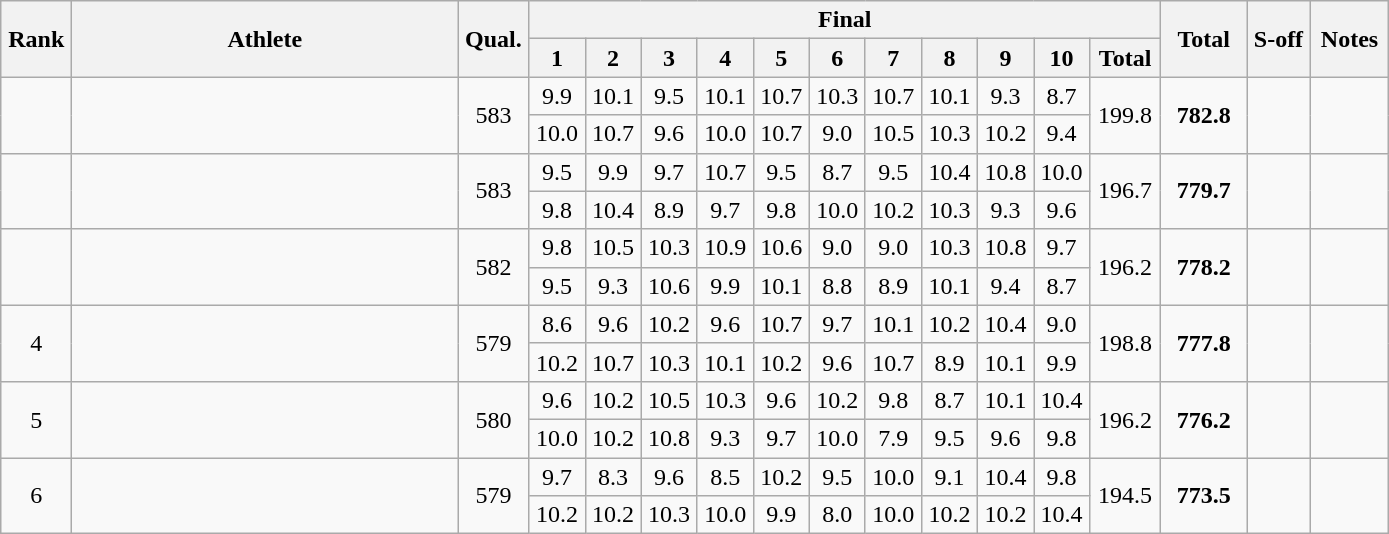<table class="wikitable" style="text-align:center">
<tr>
<th rowspan=2 width=40>Rank</th>
<th rowspan=2 width=250>Athlete</th>
<th rowspan=2 width=40>Qual.</th>
<th colspan=11>Final</th>
<th rowspan=2 width=50>Total</th>
<th rowspan=2 width=35>S-off</th>
<th rowspan=2 width=45>Notes</th>
</tr>
<tr>
<th width=30>1</th>
<th width=30>2</th>
<th width=30>3</th>
<th width=30>4</th>
<th width=30>5</th>
<th width=30>6</th>
<th width=30>7</th>
<th width=30>8</th>
<th width=30>9</th>
<th width=30>10</th>
<th width=40>Total</th>
</tr>
<tr>
<td rowspan=2></td>
<td rowspan=2 align=left></td>
<td rowspan=2>583</td>
<td>9.9</td>
<td>10.1</td>
<td>9.5</td>
<td>10.1</td>
<td>10.7</td>
<td>10.3</td>
<td>10.7</td>
<td>10.1</td>
<td>9.3</td>
<td>8.7</td>
<td rowspan=2>199.8</td>
<td rowspan=2><strong>782.8</strong></td>
<td rowspan=2></td>
<td rowspan=2></td>
</tr>
<tr>
<td>10.0</td>
<td>10.7</td>
<td>9.6</td>
<td>10.0</td>
<td>10.7</td>
<td>9.0</td>
<td>10.5</td>
<td>10.3</td>
<td>10.2</td>
<td>9.4</td>
</tr>
<tr>
<td rowspan=2></td>
<td rowspan=2 align=left></td>
<td rowspan=2>583</td>
<td>9.5</td>
<td>9.9</td>
<td>9.7</td>
<td>10.7</td>
<td>9.5</td>
<td>8.7</td>
<td>9.5</td>
<td>10.4</td>
<td>10.8</td>
<td>10.0</td>
<td rowspan=2>196.7</td>
<td rowspan=2><strong>779.7</strong></td>
<td rowspan=2></td>
<td rowspan=2></td>
</tr>
<tr>
<td>9.8</td>
<td>10.4</td>
<td>8.9</td>
<td>9.7</td>
<td>9.8</td>
<td>10.0</td>
<td>10.2</td>
<td>10.3</td>
<td>9.3</td>
<td>9.6</td>
</tr>
<tr>
<td rowspan=2></td>
<td rowspan=2 align=left></td>
<td rowspan=2>582</td>
<td>9.8</td>
<td>10.5</td>
<td>10.3</td>
<td>10.9</td>
<td>10.6</td>
<td>9.0</td>
<td>9.0</td>
<td>10.3</td>
<td>10.8</td>
<td>9.7</td>
<td rowspan=2>196.2</td>
<td rowspan=2><strong>778.2</strong></td>
<td rowspan=2></td>
<td rowspan=2></td>
</tr>
<tr>
<td>9.5</td>
<td>9.3</td>
<td>10.6</td>
<td>9.9</td>
<td>10.1</td>
<td>8.8</td>
<td>8.9</td>
<td>10.1</td>
<td>9.4</td>
<td>8.7</td>
</tr>
<tr>
<td rowspan=2>4</td>
<td rowspan=2 align=left></td>
<td rowspan=2>579</td>
<td>8.6</td>
<td>9.6</td>
<td>10.2</td>
<td>9.6</td>
<td>10.7</td>
<td>9.7</td>
<td>10.1</td>
<td>10.2</td>
<td>10.4</td>
<td>9.0</td>
<td rowspan=2>198.8</td>
<td rowspan=2><strong>777.8</strong></td>
<td rowspan=2></td>
<td rowspan=2></td>
</tr>
<tr>
<td>10.2</td>
<td>10.7</td>
<td>10.3</td>
<td>10.1</td>
<td>10.2</td>
<td>9.6</td>
<td>10.7</td>
<td>8.9</td>
<td>10.1</td>
<td>9.9</td>
</tr>
<tr>
<td rowspan=2>5</td>
<td rowspan=2 align=left></td>
<td rowspan=2>580</td>
<td>9.6</td>
<td>10.2</td>
<td>10.5</td>
<td>10.3</td>
<td>9.6</td>
<td>10.2</td>
<td>9.8</td>
<td>8.7</td>
<td>10.1</td>
<td>10.4</td>
<td rowspan=2>196.2</td>
<td rowspan=2><strong>776.2</strong></td>
<td rowspan=2></td>
<td rowspan=2></td>
</tr>
<tr>
<td>10.0</td>
<td>10.2</td>
<td>10.8</td>
<td>9.3</td>
<td>9.7</td>
<td>10.0</td>
<td>7.9</td>
<td>9.5</td>
<td>9.6</td>
<td>9.8</td>
</tr>
<tr>
<td rowspan=2>6</td>
<td rowspan=2 align=left></td>
<td rowspan=2>579</td>
<td>9.7</td>
<td>8.3</td>
<td>9.6</td>
<td>8.5</td>
<td>10.2</td>
<td>9.5</td>
<td>10.0</td>
<td>9.1</td>
<td>10.4</td>
<td>9.8</td>
<td rowspan=2>194.5</td>
<td rowspan=2><strong>773.5</strong></td>
<td rowspan=2></td>
<td rowspan=2></td>
</tr>
<tr>
<td>10.2</td>
<td>10.2</td>
<td>10.3</td>
<td>10.0</td>
<td>9.9</td>
<td>8.0</td>
<td>10.0</td>
<td>10.2</td>
<td>10.2</td>
<td>10.4</td>
</tr>
</table>
